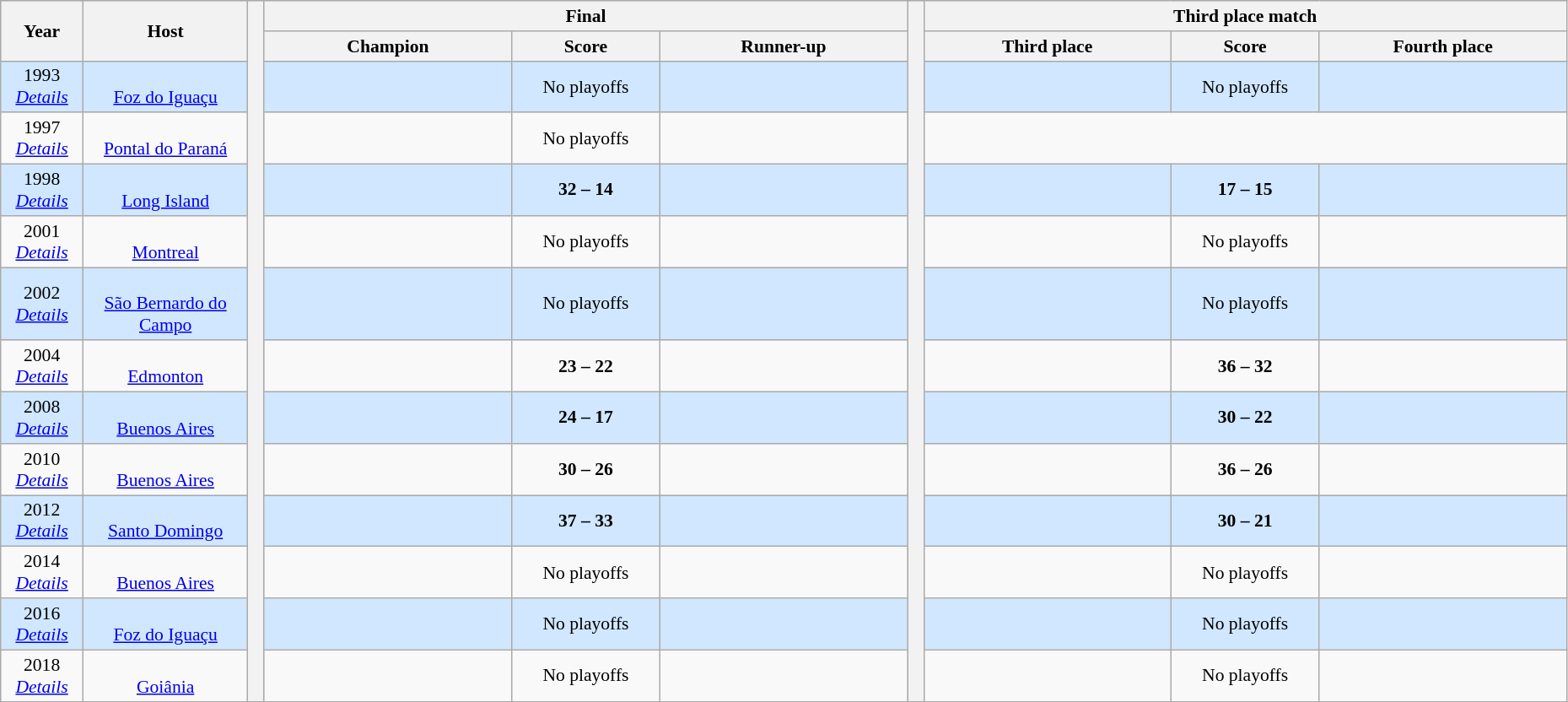<table class="wikitable" style="font-size:90%; width: 98%; text-align: center;">
<tr bgcolor=#C1D8F>
<th rowspan=2 width=5%>Year</th>
<th rowspan=2 width=10%>Host</th>
<th width=1% rowspan=14 bgcolor=ffffff></th>
<th colspan=3>Final</th>
<th width=1% rowspan=14 bgcolor=ffffff></th>
<th colspan=3>Third place match</th>
</tr>
<tr bgcolor=#EFEFEF>
<th width=15%>Champion</th>
<th width=9%>Score</th>
<th width=15%>Runner-up</th>
<th width=15%>Third place</th>
<th width=9%>Score</th>
<th width=15%>Fourth place</th>
</tr>
<tr bgcolor=#D0E7FF>
<td>1993<br><em><a href='#'>Details</a></em></td>
<td><br><a href='#'>Foz do Iguaçu</a></td>
<td><strong></strong></td>
<td><span>No playoffs</span></td>
<td></td>
<td></td>
<td><span>No playoffs</span></td>
<td></td>
</tr>
<tr>
<td>1997<br><em><a href='#'>Details</a></em></td>
<td><br><a href='#'>Pontal do Paraná</a></td>
<td><strong></strong></td>
<td><span>No playoffs</span></td>
<td></td>
<td colspan=3></td>
</tr>
<tr bgcolor=#D0E7FF>
<td>1998<br><em><a href='#'>Details</a></em></td>
<td><br><a href='#'>Long Island</a></td>
<td><strong></strong></td>
<td><strong> 32 – 14 </strong></td>
<td></td>
<td></td>
<td><strong> 17 – 15 </strong></td>
<td></td>
</tr>
<tr>
<td>2001<br><em><a href='#'>Details</a></em></td>
<td><br><a href='#'>Montreal</a></td>
<td><strong></strong></td>
<td><span>No playoffs</span></td>
<td></td>
<td></td>
<td><span>No playoffs</span></td>
<td></td>
</tr>
<tr bgcolor=#D0E7FF>
<td>2002<br><em><a href='#'>Details</a></em></td>
<td><br><a href='#'>São Bernardo do Campo</a></td>
<td><strong></strong></td>
<td><span>No playoffs</span></td>
<td></td>
<td></td>
<td><span>No playoffs</span></td>
<td></td>
</tr>
<tr>
<td>2004<br><em><a href='#'>Details</a></em></td>
<td><br><a href='#'>Edmonton</a></td>
<td><strong></strong></td>
<td><strong> 23 – 22 </strong></td>
<td></td>
<td></td>
<td><strong> 36 – 32 </strong></td>
<td></td>
</tr>
<tr bgcolor=#D0E7FF>
<td>2008<br><em><a href='#'>Details</a></em></td>
<td><br><a href='#'>Buenos Aires</a></td>
<td><strong></strong></td>
<td><strong>24 – 17</strong></td>
<td></td>
<td></td>
<td><strong>30 – 22</strong></td>
<td></td>
</tr>
<tr>
<td>2010<br><em><a href='#'>Details</a></em></td>
<td><br><a href='#'>Buenos Aires</a></td>
<td><strong></strong></td>
<td><strong> 30 – 26 </strong></td>
<td></td>
<td></td>
<td><strong> 36 – 26 </strong></td>
<td></td>
</tr>
<tr bgcolor=#D0E7FF>
<td>2012<br><em><a href='#'>Details</a></em></td>
<td><br><a href='#'>Santo Domingo</a></td>
<td><strong></strong></td>
<td><strong> 37 – 33 </strong></td>
<td></td>
<td></td>
<td><strong> 30 – 21 </strong></td>
<td></td>
</tr>
<tr>
<td>2014<br><em><a href='#'>Details</a></em></td>
<td><br><a href='#'>Buenos Aires</a></td>
<td><strong></strong></td>
<td><span>No playoffs</span></td>
<td></td>
<td></td>
<td><span>No playoffs</span></td>
<td></td>
</tr>
<tr bgcolor=#D0E7FF>
<td>2016<br><em><a href='#'>Details</a></em></td>
<td><br><a href='#'>Foz do Iguaçu</a></td>
<td><strong></strong></td>
<td><span>No playoffs</span></td>
<td></td>
<td></td>
<td><span>No playoffs</span></td>
<td></td>
</tr>
<tr>
<td>2018<br><em><a href='#'>Details</a></em></td>
<td><br><a href='#'>Goiânia</a></td>
<td><strong></strong></td>
<td><span>No playoffs</span></td>
<td></td>
<td></td>
<td><span>No playoffs</span></td>
<td></td>
</tr>
</table>
